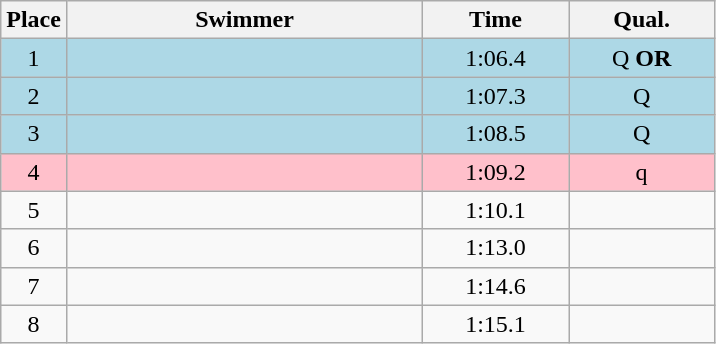<table class=wikitable style="text-align:center">
<tr>
<th>Place</th>
<th width=230>Swimmer</th>
<th width=90>Time</th>
<th width=90>Qual.</th>
</tr>
<tr bgcolor=lightblue>
<td>1</td>
<td align=left></td>
<td>1:06.4</td>
<td>Q <strong>OR</strong></td>
</tr>
<tr bgcolor=lightblue>
<td>2</td>
<td align=left></td>
<td>1:07.3</td>
<td>Q</td>
</tr>
<tr bgcolor=lightblue>
<td>3</td>
<td align=left></td>
<td>1:08.5</td>
<td>Q</td>
</tr>
<tr bgcolor=pink>
<td>4</td>
<td align=left></td>
<td>1:09.2</td>
<td>q</td>
</tr>
<tr>
<td>5</td>
<td align=left></td>
<td>1:10.1</td>
<td></td>
</tr>
<tr>
<td>6</td>
<td align=left></td>
<td>1:13.0</td>
<td></td>
</tr>
<tr>
<td>7</td>
<td align=left></td>
<td>1:14.6</td>
<td></td>
</tr>
<tr>
<td>8</td>
<td align=left></td>
<td>1:15.1</td>
<td></td>
</tr>
</table>
